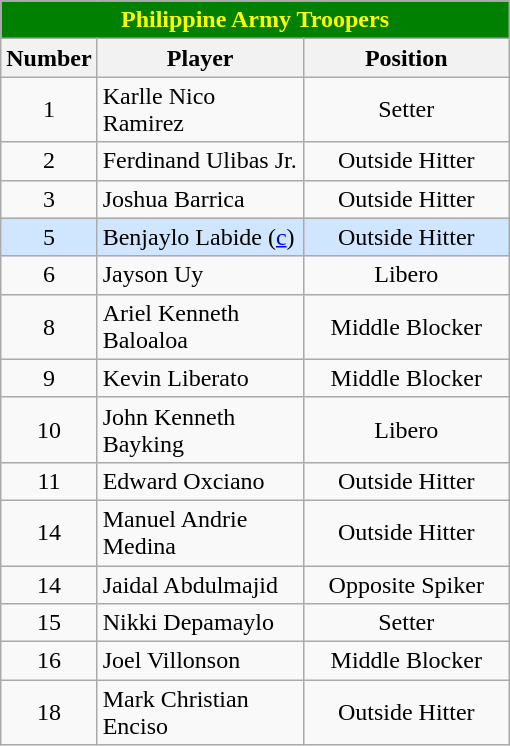<table class="wikitable sortable" style="text-align:center;">
<tr>
<th colspan="5" style= "background: green; color: yellow; text-align: center">Philippine Army Troopers</th>
</tr>
<tr>
<th width=3px>Number</th>
<th width=130px>Player</th>
<th width=130px>Position</th>
</tr>
<tr>
<td>1</td>
<td style="text-align: left">Karlle Nico Ramirez</td>
<td>Setter</td>
</tr>
<tr>
<td>2</td>
<td style="text-align: left">Ferdinand Ulibas Jr.</td>
<td>Outside Hitter</td>
</tr>
<tr>
<td>3</td>
<td style="text-align: left">Joshua Barrica</td>
<td>Outside Hitter</td>
</tr>
<tr bgcolor=#D0E6FF>
<td>5</td>
<td style="text-align: left">Benjaylo Labide (<a href='#'>c</a>)</td>
<td>Outside Hitter</td>
</tr>
<tr>
<td>6</td>
<td style="text-align: left">Jayson Uy</td>
<td>Libero</td>
</tr>
<tr>
<td>8</td>
<td style="text-align: left">Ariel Kenneth Baloaloa</td>
<td>Middle Blocker</td>
</tr>
<tr>
<td>9</td>
<td style="text-align: left">Kevin Liberato</td>
<td>Middle Blocker</td>
</tr>
<tr>
<td>10</td>
<td style="text-align: left">John Kenneth Bayking</td>
<td>Libero</td>
</tr>
<tr>
<td>11</td>
<td style="text-align: left">Edward Oxciano</td>
<td>Outside Hitter</td>
</tr>
<tr>
<td>14</td>
<td style="text-align: left">Manuel Andrie Medina</td>
<td>Outside Hitter</td>
</tr>
<tr>
<td>14</td>
<td style="text-align: left">Jaidal Abdulmajid</td>
<td>Opposite Spiker</td>
</tr>
<tr>
<td>15</td>
<td style="text-align: left">Nikki Depamaylo</td>
<td>Setter</td>
</tr>
<tr>
<td>16</td>
<td style="text-align: left">Joel Villonson</td>
<td>Middle Blocker</td>
</tr>
<tr>
<td>18</td>
<td style="text-align: left">Mark Christian Enciso</td>
<td>Outside Hitter</td>
</tr>
</table>
